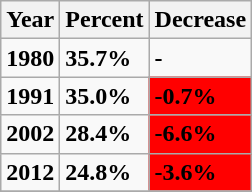<table class="wikitable">
<tr>
<th><strong>Year</strong></th>
<th><strong>Percent</strong></th>
<th><strong>Decrease</strong></th>
</tr>
<tr>
<td><strong>1980</strong></td>
<td><strong>35.7%</strong></td>
<td><strong>-</strong></td>
</tr>
<tr>
<td><strong>1991</strong></td>
<td><strong>35.0%</strong></td>
<td style="background: red"><strong>-0.7%</strong></td>
</tr>
<tr>
<td><strong>2002</strong></td>
<td><strong>28.4%</strong></td>
<td style="background: red"><strong>-6.6%</strong></td>
</tr>
<tr>
<td><strong>2012</strong></td>
<td><strong>24.8%</strong></td>
<td style="background: red"><strong>-3.6%</strong></td>
</tr>
<tr>
</tr>
</table>
